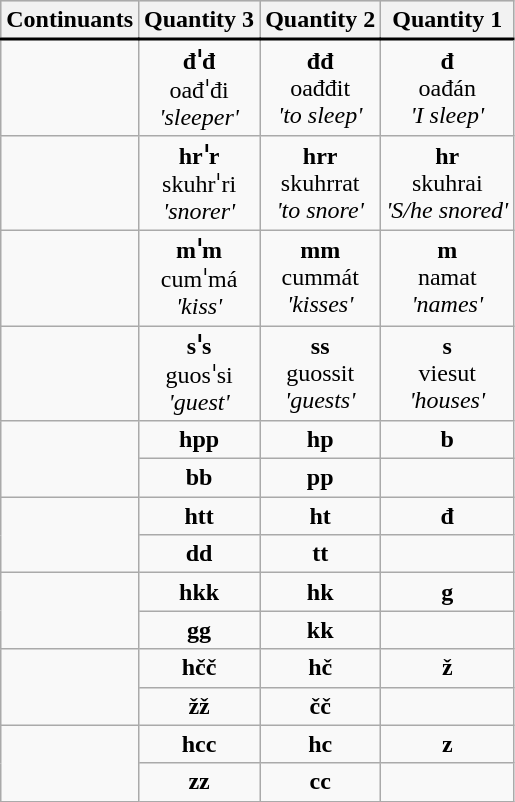<table class="wikitable"  style="text-align:center;">
<tr style="background:lightgrey; color:black; border-bottom: 2px solid black;">
<th>Continuants</th>
<th>Quantity 3</th>
<th>Quantity 2</th>
<th>Quantity 1</th>
</tr>
<tr>
<td></td>
<td><strong>đˈđ</strong>  <br> oađˈđi <br> <em> 'sleeper' </em></td>
<td><strong>đđ</strong>  <br> oađđit <br> <em> 'to sleep' </em></td>
<td><strong>đ</strong>  <br> oađán <br> <em> 'I sleep' </em></td>
</tr>
<tr>
<td></td>
<td><strong>hrˈr</strong>  <br> skuhrˈri <br> <em> 'snorer' </em></td>
<td><strong>hrr</strong>  <br> skuhrrat <br> <em> 'to snore' </em></td>
<td><strong>hr</strong>  <br> skuhrai <br> <em> 'S/he snored' </em></td>
</tr>
<tr>
<td></td>
<td><strong>mˈm</strong>  <br> cumˈmá <br> <em> 'kiss' </em></td>
<td><strong>mm</strong>  <br> cummát <br> <em> 'kisses' </em></td>
<td><strong>m</strong>  <br> namat <br> <em> 'names' </em></td>
</tr>
<tr>
<td></td>
<td><strong>sˈs</strong>  <br> guosˈsi <br> <em> 'guest' </em></td>
<td><strong>ss</strong>  <br> guossit <br> <em> 'guests' </em></td>
<td><strong>s</strong>  <br> viesut <br> <em> 'houses' </em></td>
</tr>
<tr>
<td rowspan="2"></td>
<td><strong>hpp</strong> </td>
<td><strong>hp</strong> </td>
<td><strong>b</strong> </td>
</tr>
<tr>
<td><strong>bb</strong> </td>
<td><strong>pp</strong> </td>
<td> </td>
</tr>
<tr>
<td rowspan="2"></td>
<td><strong>htt</strong> </td>
<td><strong>ht</strong> </td>
<td><strong>đ</strong> </td>
</tr>
<tr>
<td><strong>dd</strong> </td>
<td><strong>tt</strong> </td>
<td> </td>
</tr>
<tr>
<td rowspan="2"></td>
<td><strong>hkk</strong> </td>
<td><strong>hk</strong> </td>
<td><strong>g</strong> </td>
</tr>
<tr>
<td><strong>gg</strong> </td>
<td><strong>kk</strong> </td>
<td> </td>
</tr>
<tr>
<td rowspan="2"></td>
<td><strong>hčč</strong> </td>
<td><strong>hč</strong> </td>
<td><strong>ž</strong> </td>
</tr>
<tr>
<td><strong>žž</strong> </td>
<td><strong>čč</strong> </td>
<td> </td>
</tr>
<tr>
<td rowspan="2"></td>
<td><strong>hcc</strong> </td>
<td><strong>hc</strong> </td>
<td><strong>z</strong> </td>
</tr>
<tr>
<td><strong>zz</strong> </td>
<td><strong>cc</strong> </td>
<td> </td>
</tr>
</table>
